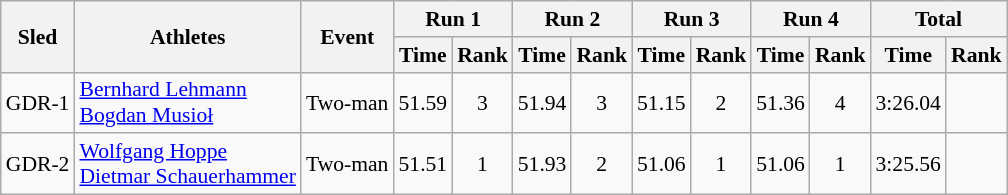<table class="wikitable" border="1" style="font-size:90%">
<tr>
<th rowspan="2">Sled</th>
<th rowspan="2">Athletes</th>
<th rowspan="2">Event</th>
<th colspan="2">Run 1</th>
<th colspan="2">Run 2</th>
<th colspan="2">Run 3</th>
<th colspan="2">Run 4</th>
<th colspan="2">Total</th>
</tr>
<tr>
<th>Time</th>
<th>Rank</th>
<th>Time</th>
<th>Rank</th>
<th>Time</th>
<th>Rank</th>
<th>Time</th>
<th>Rank</th>
<th>Time</th>
<th>Rank</th>
</tr>
<tr>
<td align="center">GDR-1</td>
<td><a href='#'>Bernhard Lehmann</a><br><a href='#'>Bogdan Musioł</a></td>
<td>Two-man</td>
<td align="center">51.59</td>
<td align="center">3</td>
<td align="center">51.94</td>
<td align="center">3</td>
<td align="center">51.15</td>
<td align="center">2</td>
<td align="center">51.36</td>
<td align="center">4</td>
<td align="center">3:26.04</td>
<td align="center"></td>
</tr>
<tr>
<td align="center">GDR-2</td>
<td><a href='#'>Wolfgang Hoppe</a><br><a href='#'>Dietmar Schauerhammer</a></td>
<td>Two-man</td>
<td align="center">51.51</td>
<td align="center">1</td>
<td align="center">51.93</td>
<td align="center">2</td>
<td align="center">51.06</td>
<td align="center">1</td>
<td align="center">51.06</td>
<td align="center">1</td>
<td align="center">3:25.56</td>
<td align="center"></td>
</tr>
</table>
